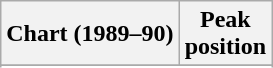<table class="wikitable sortable">
<tr>
<th>Chart (1989–90)</th>
<th>Peak<br>position</th>
</tr>
<tr>
</tr>
<tr>
</tr>
</table>
